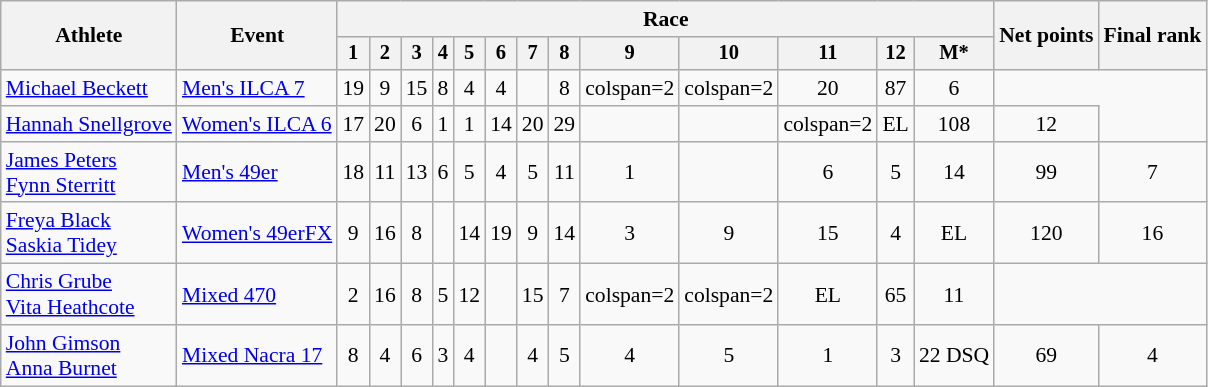<table class="wikitable" style="font-size:90%">
<tr>
<th rowspan="2">Athlete</th>
<th rowspan="2">Event</th>
<th colspan=13>Race</th>
<th rowspan=2>Net points</th>
<th rowspan=2>Final rank</th>
</tr>
<tr style="font-size:95%">
<th>1</th>
<th>2</th>
<th>3</th>
<th>4</th>
<th>5</th>
<th>6</th>
<th>7</th>
<th>8</th>
<th>9</th>
<th>10</th>
<th>11</th>
<th>12</th>
<th>M*</th>
</tr>
<tr align=center>
<td align=left><a href='#'>Michael Beckett</a></td>
<td align=left><a href='#'>Men's ILCA 7</a></td>
<td>19</td>
<td>9</td>
<td>15</td>
<td>8</td>
<td>4</td>
<td>4</td>
<td></td>
<td>8</td>
<td>colspan=2 </td>
<td>colspan=2 </td>
<td>20</td>
<td>87</td>
<td>6</td>
</tr>
<tr align=center>
<td align=left><a href='#'>Hannah Snellgrove</a></td>
<td align=left><a href='#'>Women's ILCA 6</a></td>
<td>17</td>
<td>20</td>
<td>6</td>
<td>1</td>
<td>1</td>
<td>14</td>
<td>20</td>
<td>29</td>
<td></td>
<td></td>
<td>colspan=2 </td>
<td>EL</td>
<td>108</td>
<td>12</td>
</tr>
<tr align=center>
<td align=left><a href='#'>James Peters</a><br><a href='#'>Fynn Sterritt</a></td>
<td align=left><a href='#'>Men's 49er</a></td>
<td>18</td>
<td>11</td>
<td>13</td>
<td>6</td>
<td>5</td>
<td>4</td>
<td>5</td>
<td>11</td>
<td>1</td>
<td></td>
<td>6</td>
<td>5</td>
<td>14</td>
<td>99</td>
<td>7</td>
</tr>
<tr align=center>
<td align=left><a href='#'>Freya Black</a><br><a href='#'>Saskia Tidey</a></td>
<td align=left><a href='#'>Women's 49erFX</a></td>
<td>9</td>
<td>16</td>
<td>8</td>
<td></td>
<td>14</td>
<td>19</td>
<td>9</td>
<td>14</td>
<td>3</td>
<td>9</td>
<td>15</td>
<td>4</td>
<td>EL</td>
<td>120</td>
<td>16</td>
</tr>
<tr align=center>
<td align=left><a href='#'>Chris Grube</a><br><a href='#'>Vita Heathcote</a></td>
<td align=left><a href='#'>Mixed 470</a></td>
<td>2</td>
<td>16</td>
<td>8</td>
<td>5</td>
<td>12</td>
<td></td>
<td>15</td>
<td>7</td>
<td>colspan=2 </td>
<td>colspan=2 </td>
<td>EL</td>
<td>65</td>
<td>11</td>
</tr>
<tr align=center>
<td align=left><a href='#'>John Gimson</a><br><a href='#'>Anna Burnet</a></td>
<td align=left><a href='#'>Mixed Nacra 17</a></td>
<td>8</td>
<td>4</td>
<td>6</td>
<td>3</td>
<td>4</td>
<td></td>
<td>4</td>
<td>5</td>
<td>4</td>
<td>5</td>
<td>1</td>
<td>3</td>
<td>22 DSQ</td>
<td>69</td>
<td>4</td>
</tr>
</table>
